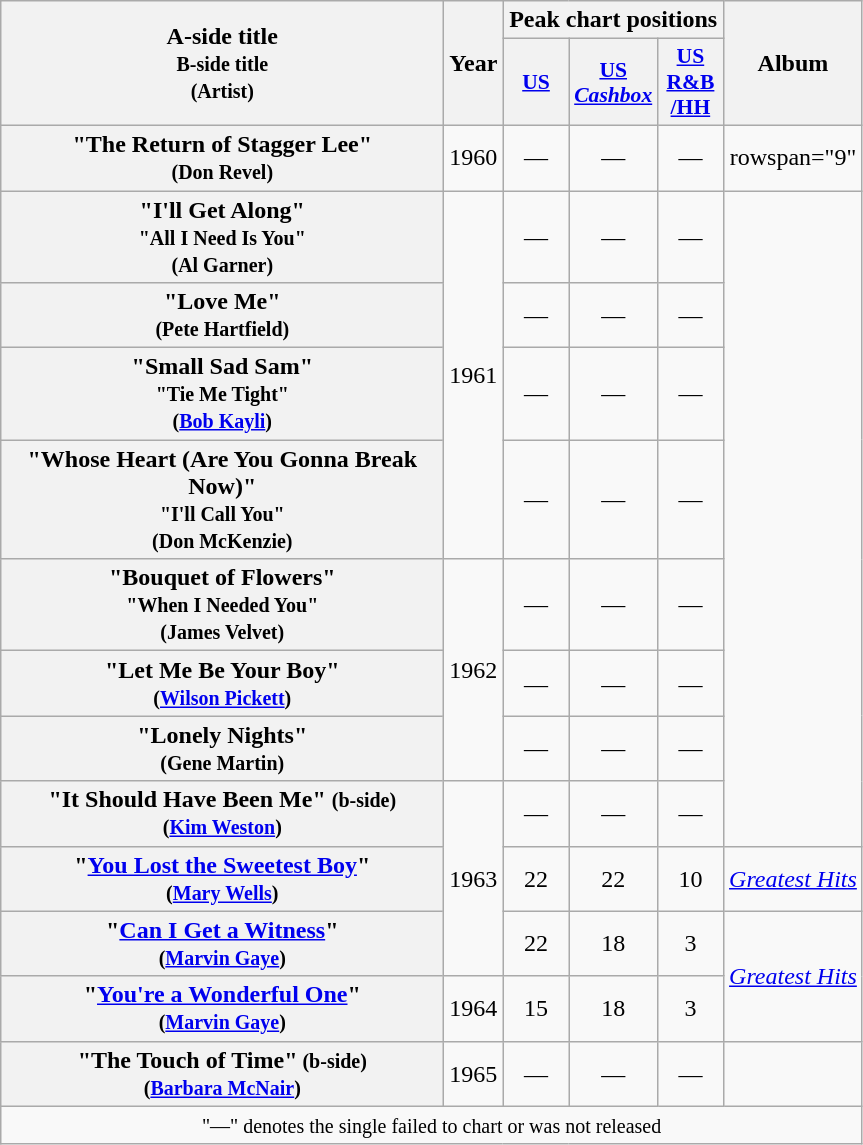<table class="wikitable plainrowheaders" style="text-align:center;">
<tr>
<th rowspan="2" style="width:18em;">A-side title<br><small>B-side title</small><br><small>(Artist)</small></th>
<th rowspan="2">Year</th>
<th colspan="3">Peak chart positions</th>
<th rowspan="2" scope="col">Album</th>
</tr>
<tr>
<th scope="col" style="width:2.6em; font-size:90%;"><a href='#'>US</a><br></th>
<th scope="col" style="width:2.6em; font-size:90%;"><a href='#'>US<br><em>Cashbox</em></a><br></th>
<th scope="col" style="width:2.6em; font-size:90%;"><a href='#'>US<br>R&B<br>/HH</a><br></th>
</tr>
<tr>
<th scope="row">"The Return of Stagger Lee" <br><small>(Don Revel)</small></th>
<td>1960</td>
<td>—</td>
<td>—</td>
<td>—</td>
<td>rowspan="9" </td>
</tr>
<tr>
<th scope="row">"I'll Get Along" <br><small>"All I Need Is You"</small> <br><small>(Al Garner)</small></th>
<td rowspan="4">1961</td>
<td>—</td>
<td>—</td>
<td>—</td>
</tr>
<tr>
<th scope="row">"Love Me" <br><small>(Pete Hartfield)</small></th>
<td>—</td>
<td>—</td>
<td>—</td>
</tr>
<tr>
<th scope="row">"Small Sad Sam" <br><small>"Tie Me Tight"</small> <br><small>(<a href='#'>Bob Kayli</a>)</small></th>
<td>—</td>
<td>—</td>
<td>—</td>
</tr>
<tr>
<th scope="row">"Whose Heart (Are You Gonna Break Now)"<br><small>"I'll Call You"</small> <br><small>(Don McKenzie)</small></th>
<td>—</td>
<td>—</td>
<td>—</td>
</tr>
<tr>
<th scope="row">"Bouquet of Flowers" <br><small>"When I Needed You"</small> <br><small>(James Velvet)</small></th>
<td rowspan="3">1962</td>
<td>—</td>
<td>—</td>
<td>—</td>
</tr>
<tr>
<th scope="row">"Let Me Be Your Boy" <br><small>(<a href='#'>Wilson Pickett</a>)</small></th>
<td>—</td>
<td>—</td>
<td>—</td>
</tr>
<tr>
<th scope="row">"Lonely Nights" <br><small>(Gene Martin)</small></th>
<td>—</td>
<td>—</td>
<td>—</td>
</tr>
<tr>
<th scope="row">"It Should Have Been Me" <small>(b-side)</small> <br><small>(<a href='#'>Kim Weston</a>)</small></th>
<td rowspan="3">1963</td>
<td>—</td>
<td>—</td>
<td>—</td>
</tr>
<tr>
<th scope="row">"<a href='#'>You Lost the Sweetest Boy</a>" <br><small>(<a href='#'>Mary Wells</a>)</small></th>
<td>22</td>
<td>22</td>
<td>10</td>
<td><em><a href='#'>Greatest Hits</a></em></td>
</tr>
<tr>
<th scope="row">"<a href='#'>Can I Get a Witness</a>" <br><small>(<a href='#'>Marvin Gaye</a>)</small></th>
<td>22</td>
<td>18</td>
<td>3<br></td>
<td rowspan="2"><em><a href='#'>Greatest Hits</a></em></td>
</tr>
<tr>
<th scope="row">"<a href='#'>You're a Wonderful One</a>" <br><small>(<a href='#'>Marvin Gaye</a>)</small></th>
<td>1964</td>
<td>15</td>
<td>18</td>
<td>3<br></td>
</tr>
<tr>
<th scope="row">"The Touch of Time"<small> (b-side)</small> <br><small>(<a href='#'>Barbara McNair</a>)</small></th>
<td>1965</td>
<td>—</td>
<td>—</td>
<td>—</td>
<td></td>
</tr>
<tr>
<td colspan="7"><small>"—" denotes the single failed to chart or was not released</small></td>
</tr>
</table>
